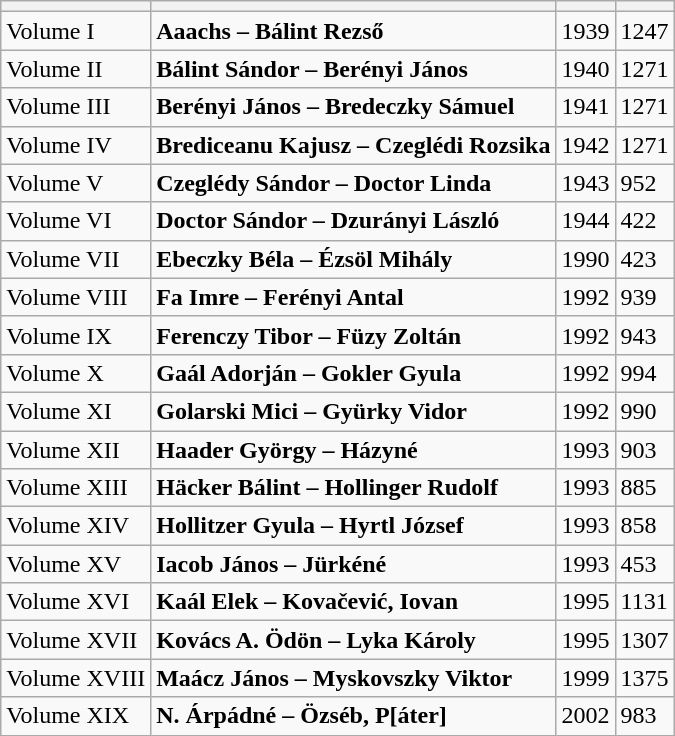<table class="wikitable sortable">
<tr>
<th></th>
<th></th>
<th></th>
<th></th>
</tr>
<tr>
<td>Volume I</td>
<td><strong>Aaachs – Bálint Rezső</strong></td>
<td>1939</td>
<td>1247</td>
</tr>
<tr>
<td>Volume II</td>
<td><strong>Bálint Sándor – Berényi János</strong></td>
<td>1940</td>
<td>1271</td>
</tr>
<tr>
<td>Volume III</td>
<td><strong>Berényi János – Bredeczky Sámuel </strong></td>
<td>1941</td>
<td>1271</td>
</tr>
<tr>
<td>Volume IV</td>
<td><strong>Brediceanu Kajusz – Czeglédi Rozsika</strong></td>
<td>1942</td>
<td>1271</td>
</tr>
<tr>
<td>Volume V</td>
<td><strong>Czeglédy Sándor – Doctor Linda</strong></td>
<td>1943</td>
<td>952</td>
</tr>
<tr>
<td>Volume VI</td>
<td><strong>Doctor Sándor – Dzurányi László</strong></td>
<td>1944</td>
<td>422</td>
</tr>
<tr>
<td>Volume VII</td>
<td><strong>Ebeczky Béla – Ézsöl Mihály</strong></td>
<td>1990</td>
<td>423</td>
</tr>
<tr>
<td>Volume VIII</td>
<td><strong>Fa Imre – Ferényi Antal</strong></td>
<td>1992</td>
<td>939</td>
</tr>
<tr>
<td>Volume IX</td>
<td><strong>Ferenczy Tibor – Füzy Zoltán</strong></td>
<td>1992</td>
<td>943</td>
</tr>
<tr>
<td>Volume X</td>
<td><strong>Gaál Adorján – Gokler Gyula</strong></td>
<td>1992</td>
<td>994</td>
</tr>
<tr>
<td>Volume XI</td>
<td><strong>Golarski Mici – Gyürky Vidor</strong></td>
<td>1992</td>
<td>990</td>
</tr>
<tr>
<td>Volume XII</td>
<td><strong>Haader György – Házyné</strong></td>
<td>1993</td>
<td>903</td>
</tr>
<tr>
<td>Volume XIII</td>
<td><strong>Häcker Bálint – Hollinger Rudolf</strong></td>
<td>1993</td>
<td>885</td>
</tr>
<tr>
<td>Volume XIV</td>
<td><strong>Hollitzer Gyula – Hyrtl József</strong></td>
<td>1993</td>
<td>858</td>
</tr>
<tr>
<td>Volume XV</td>
<td><strong>Iacob János – Jürkéné</strong></td>
<td>1993</td>
<td>453</td>
</tr>
<tr>
<td>Volume XVI</td>
<td><strong>Kaál Elek – Kovačević, Iovan</strong></td>
<td>1995</td>
<td>1131</td>
</tr>
<tr>
<td>Volume XVII</td>
<td><strong>Kovács A. Ödön – Lyka Károly</strong></td>
<td>1995</td>
<td>1307</td>
</tr>
<tr>
<td>Volume XVIII</td>
<td><strong>Maácz János – Myskovszky Viktor</strong></td>
<td>1999</td>
<td>1375</td>
</tr>
<tr>
<td>Volume XIX</td>
<td><strong>N. Árpádné – Özséb, P[áter]</strong></td>
<td>2002</td>
<td>983</td>
</tr>
</table>
